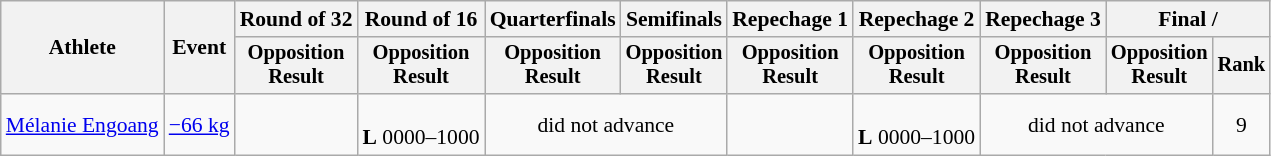<table class="wikitable" style="font-size:90%">
<tr>
<th rowspan="2">Athlete</th>
<th rowspan="2">Event</th>
<th>Round of 32</th>
<th>Round of 16</th>
<th>Quarterfinals</th>
<th>Semifinals</th>
<th>Repechage 1</th>
<th>Repechage 2</th>
<th>Repechage 3</th>
<th colspan=2>Final / </th>
</tr>
<tr style="font-size:95%">
<th>Opposition<br>Result</th>
<th>Opposition<br>Result</th>
<th>Opposition<br>Result</th>
<th>Opposition<br>Result</th>
<th>Opposition<br>Result</th>
<th>Opposition<br>Result</th>
<th>Opposition<br>Result</th>
<th>Opposition<br>Result</th>
<th>Rank</th>
</tr>
<tr align=center>
<td align=left><a href='#'>Mélanie Engoang</a></td>
<td align=left><a href='#'>−66 kg</a></td>
<td></td>
<td><br><strong>L</strong> 0000–1000</td>
<td colspan=2>did not advance</td>
<td></td>
<td><br><strong>L</strong> 0000–1000</td>
<td colspan=2>did not advance</td>
<td>9</td>
</tr>
</table>
